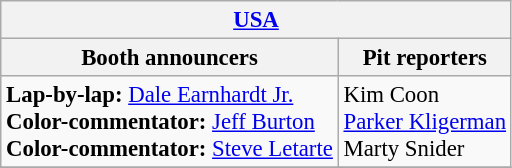<table class="wikitable" style="font-size: 95%">
<tr>
<th colspan="2"><a href='#'>USA</a></th>
</tr>
<tr>
<th>Booth announcers</th>
<th>Pit reporters</th>
</tr>
<tr>
<td><strong>Lap-by-lap:</strong> <a href='#'>Dale Earnhardt Jr.</a><br><strong>Color-commentator:</strong> <a href='#'>Jeff Burton</a><br><strong>Color-commentator:</strong> <a href='#'>Steve Letarte</a></td>
<td>Kim Coon<br><a href='#'>Parker Kligerman</a><br>Marty Snider</td>
</tr>
<tr>
</tr>
</table>
